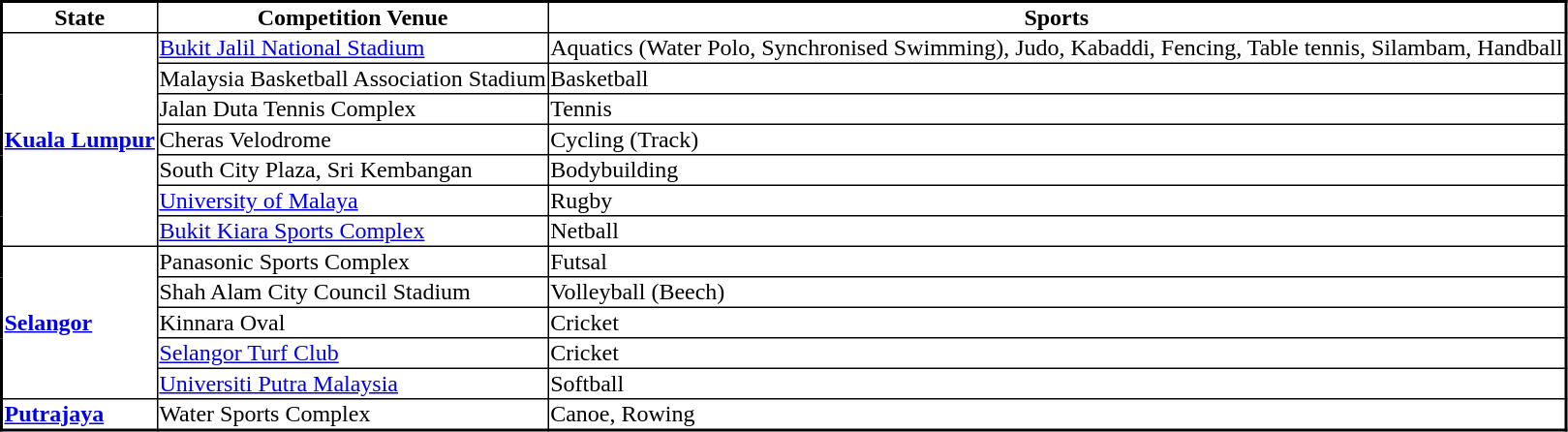<table border=1 style="border-collapse:collapse; text-align:left; font-size:100%; border:2px solid black;">
<tr style="text-align:center; color:black; font-weight:bold; background:white;">
<td>State</td>
<td>Competition Venue</td>
<td>Sports</td>
</tr>
<tr>
<td rowspan=7><strong><a href='#'>Kuala Lumpur</a></strong></td>
<td><a href='#'>Bukit Jalil National Stadium</a></td>
<td>Aquatics (Water Polo, Synchronised Swimming), Judo, Kabaddi, Fencing, Table tennis, Silambam, Handball</td>
</tr>
<tr>
<td>Malaysia Basketball Association Stadium</td>
<td>Basketball</td>
</tr>
<tr>
<td>Jalan Duta Tennis Complex</td>
<td>Tennis</td>
</tr>
<tr>
<td>Cheras Velodrome</td>
<td>Cycling (Track)</td>
</tr>
<tr>
<td>South City Plaza, Sri Kembangan</td>
<td>Bodybuilding</td>
</tr>
<tr>
<td><a href='#'>University of Malaya</a></td>
<td>Rugby</td>
</tr>
<tr>
<td><a href='#'>Bukit Kiara Sports Complex</a></td>
<td>Netball</td>
</tr>
<tr>
<td rowspan=5><strong><a href='#'>Selangor</a></strong></td>
<td>Panasonic Sports Complex</td>
<td>Futsal</td>
</tr>
<tr>
<td>Shah Alam City Council Stadium</td>
<td>Volleyball (Beech)</td>
</tr>
<tr>
<td>Kinnara Oval</td>
<td>Cricket</td>
</tr>
<tr>
<td><a href='#'>Selangor Turf Club</a></td>
<td>Cricket</td>
</tr>
<tr>
<td><a href='#'>Universiti Putra Malaysia</a></td>
<td>Softball</td>
</tr>
<tr>
<td><strong><a href='#'>Putrajaya</a></strong></td>
<td>Water Sports Complex</td>
<td>Canoe, Rowing</td>
</tr>
</table>
